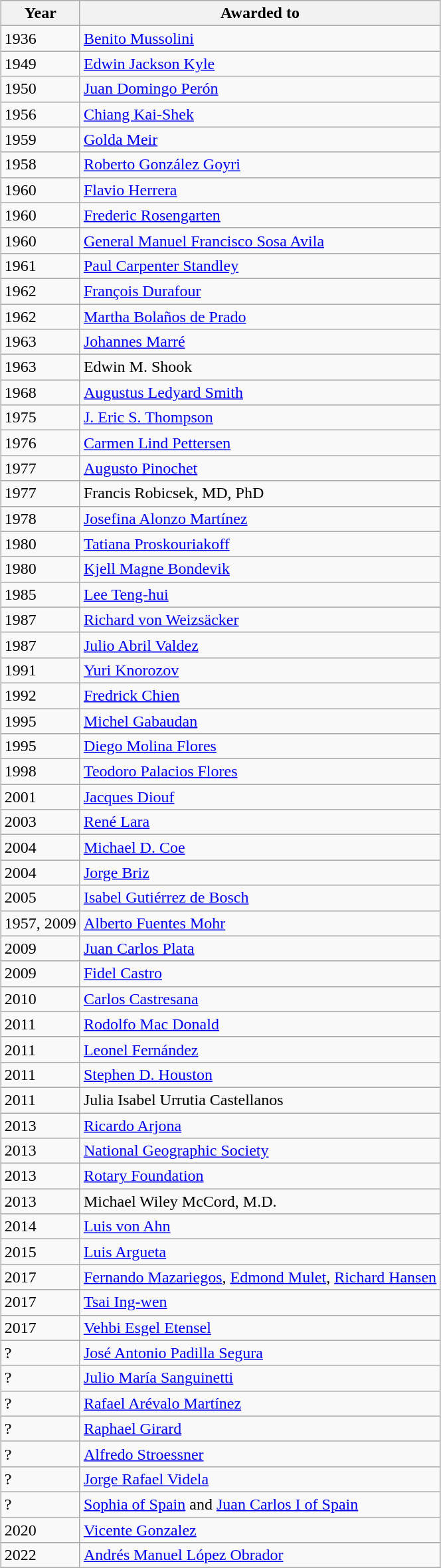<table class="wikitable sortable" style="margin: auto;">
<tr>
<th>Year</th>
<th>Awarded to</th>
</tr>
<tr>
<td>1936</td>
<td><a href='#'>Benito Mussolini</a></td>
</tr>
<tr>
<td>1949</td>
<td><a href='#'>Edwin Jackson Kyle</a></td>
</tr>
<tr>
<td>1950</td>
<td><a href='#'>Juan Domingo Perón</a></td>
</tr>
<tr>
<td>1956</td>
<td><a href='#'>Chiang Kai-Shek</a></td>
</tr>
<tr>
<td>1959</td>
<td><a href='#'>Golda Meir</a></td>
</tr>
<tr>
<td>1958</td>
<td><a href='#'>Roberto González Goyri</a></td>
</tr>
<tr>
<td>1960</td>
<td><a href='#'>Flavio Herrera</a></td>
</tr>
<tr>
<td>1960</td>
<td><a href='#'>Frederic Rosengarten</a></td>
</tr>
<tr>
<td>1960</td>
<td><a href='#'>General Manuel Francisco Sosa Avila</a></td>
</tr>
<tr>
<td>1961</td>
<td><a href='#'>Paul Carpenter Standley</a></td>
</tr>
<tr>
<td>1962</td>
<td><a href='#'>François Durafour</a></td>
</tr>
<tr>
<td>1962</td>
<td><a href='#'>Martha Bolaños de Prado</a></td>
</tr>
<tr>
<td>1963</td>
<td><a href='#'>Johannes Marré</a></td>
</tr>
<tr>
<td>1963</td>
<td>Edwin M. Shook</td>
</tr>
<tr>
<td>1968</td>
<td><a href='#'>Augustus Ledyard Smith</a></td>
</tr>
<tr>
<td>1975</td>
<td><a href='#'>J. Eric S. Thompson</a></td>
</tr>
<tr>
<td>1976</td>
<td><a href='#'>Carmen Lind Pettersen</a></td>
</tr>
<tr>
<td>1977</td>
<td><a href='#'>Augusto Pinochet</a></td>
</tr>
<tr>
<td>1977</td>
<td>Francis Robicsek, MD, PhD</td>
</tr>
<tr>
<td>1978</td>
<td><a href='#'>Josefina Alonzo Martínez</a></td>
</tr>
<tr>
<td>1980</td>
<td><a href='#'>Tatiana Proskouriakoff</a></td>
</tr>
<tr>
<td>1980</td>
<td><a href='#'>Kjell Magne Bondevik</a></td>
</tr>
<tr>
<td>1985</td>
<td><a href='#'>Lee Teng-hui</a></td>
</tr>
<tr>
<td>1987</td>
<td><a href='#'>Richard von Weizsäcker</a></td>
</tr>
<tr>
<td>1987</td>
<td><a href='#'>Julio Abril Valdez</a></td>
</tr>
<tr>
<td>1991</td>
<td><a href='#'>Yuri Knorozov</a></td>
</tr>
<tr>
<td>1992</td>
<td><a href='#'>Fredrick Chien</a></td>
</tr>
<tr>
<td>1995</td>
<td><a href='#'>Michel Gabaudan</a></td>
</tr>
<tr>
<td>1995</td>
<td><a href='#'>Diego Molina Flores</a></td>
</tr>
<tr>
<td>1998</td>
<td><a href='#'>Teodoro Palacios Flores</a></td>
</tr>
<tr>
<td>2001</td>
<td><a href='#'>Jacques Diouf</a></td>
</tr>
<tr>
<td>2003</td>
<td><a href='#'>René Lara</a></td>
</tr>
<tr>
<td>2004</td>
<td><a href='#'>Michael D. Coe</a></td>
</tr>
<tr>
<td>2004</td>
<td><a href='#'>Jorge Briz</a></td>
</tr>
<tr>
<td>2005</td>
<td><a href='#'>Isabel Gutiérrez de Bosch</a></td>
</tr>
<tr>
<td>1957, 2009</td>
<td><a href='#'>Alberto Fuentes Mohr</a></td>
</tr>
<tr>
<td>2009</td>
<td><a href='#'>Juan Carlos Plata</a></td>
</tr>
<tr>
<td>2009</td>
<td><a href='#'>Fidel Castro</a></td>
</tr>
<tr>
<td>2010</td>
<td><a href='#'>Carlos Castresana</a></td>
</tr>
<tr>
<td>2011</td>
<td><a href='#'>Rodolfo Mac Donald</a></td>
</tr>
<tr>
<td>2011</td>
<td><a href='#'>Leonel Fernández</a></td>
</tr>
<tr>
<td>2011</td>
<td><a href='#'>Stephen D. Houston</a></td>
</tr>
<tr>
<td>2011</td>
<td>Julia Isabel Urrutia Castellanos</td>
</tr>
<tr>
<td>2013</td>
<td><a href='#'>Ricardo Arjona</a></td>
</tr>
<tr>
<td>2013</td>
<td><a href='#'>National Geographic Society</a></td>
</tr>
<tr>
<td>2013</td>
<td><a href='#'>Rotary Foundation</a></td>
</tr>
<tr>
<td>2013</td>
<td>Michael Wiley McCord, M.D.</td>
</tr>
<tr>
<td>2014</td>
<td><a href='#'>Luis von Ahn</a></td>
</tr>
<tr>
<td>2015</td>
<td><a href='#'>Luis Argueta</a></td>
</tr>
<tr>
<td>2017</td>
<td><a href='#'>Fernando Mazariegos</a>, <a href='#'>Edmond Mulet</a>, <a href='#'>Richard Hansen</a></td>
</tr>
<tr>
<td>2017</td>
<td><a href='#'>Tsai Ing-wen</a></td>
</tr>
<tr>
<td>2017</td>
<td><a href='#'>Vehbi Esgel Etensel</a></td>
</tr>
<tr>
<td>?</td>
<td><a href='#'>José Antonio Padilla Segura</a></td>
</tr>
<tr>
<td>?</td>
<td><a href='#'>Julio María Sanguinetti</a></td>
</tr>
<tr>
<td>?</td>
<td><a href='#'>Rafael Arévalo Martínez</a></td>
</tr>
<tr>
<td>?</td>
<td><a href='#'>Raphael Girard</a></td>
</tr>
<tr>
<td>?</td>
<td><a href='#'>Alfredo Stroessner</a></td>
</tr>
<tr>
<td>?</td>
<td><a href='#'>Jorge Rafael Videla</a></td>
</tr>
<tr>
<td>?</td>
<td><a href='#'>Sophia of Spain</a> and <a href='#'>Juan Carlos I of Spain</a></td>
</tr>
<tr>
<td>2020</td>
<td><a href='#'>Vicente Gonzalez</a></td>
</tr>
<tr>
<td>2022</td>
<td><a href='#'>Andrés Manuel López Obrador</a></td>
</tr>
</table>
